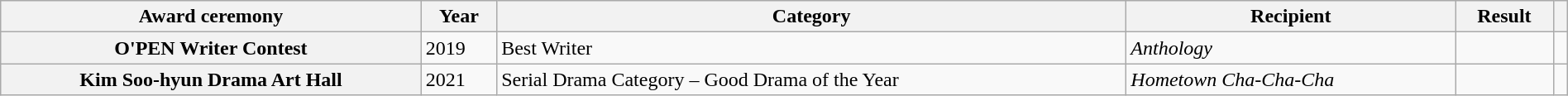<table class="wikitable plainrowheaders" style="text-align:left; font-size:100%; padding:0 auto; width:100%; margin:auto">
<tr>
<th scope="col">Award ceremony</th>
<th scope="col">Year</th>
<th scope="col">Category</th>
<th scope="col">Recipient</th>
<th scope="col">Result</th>
<th scope="col" class="unsortable"></th>
</tr>
<tr>
<th scope="row">O'PEN Writer Contest</th>
<td>2019</td>
<td>Best Writer</td>
<td><em>Anthology</em></td>
<td></td>
<td style="text-align:center"></td>
</tr>
<tr>
<th scope="row">Kim Soo-hyun Drama Art Hall</th>
<td>2021</td>
<td>Serial Drama Category – Good Drama of the Year</td>
<td><em>Hometown Cha-Cha-Cha</em></td>
<td></td>
<td style="text-align:center"></td>
</tr>
</table>
